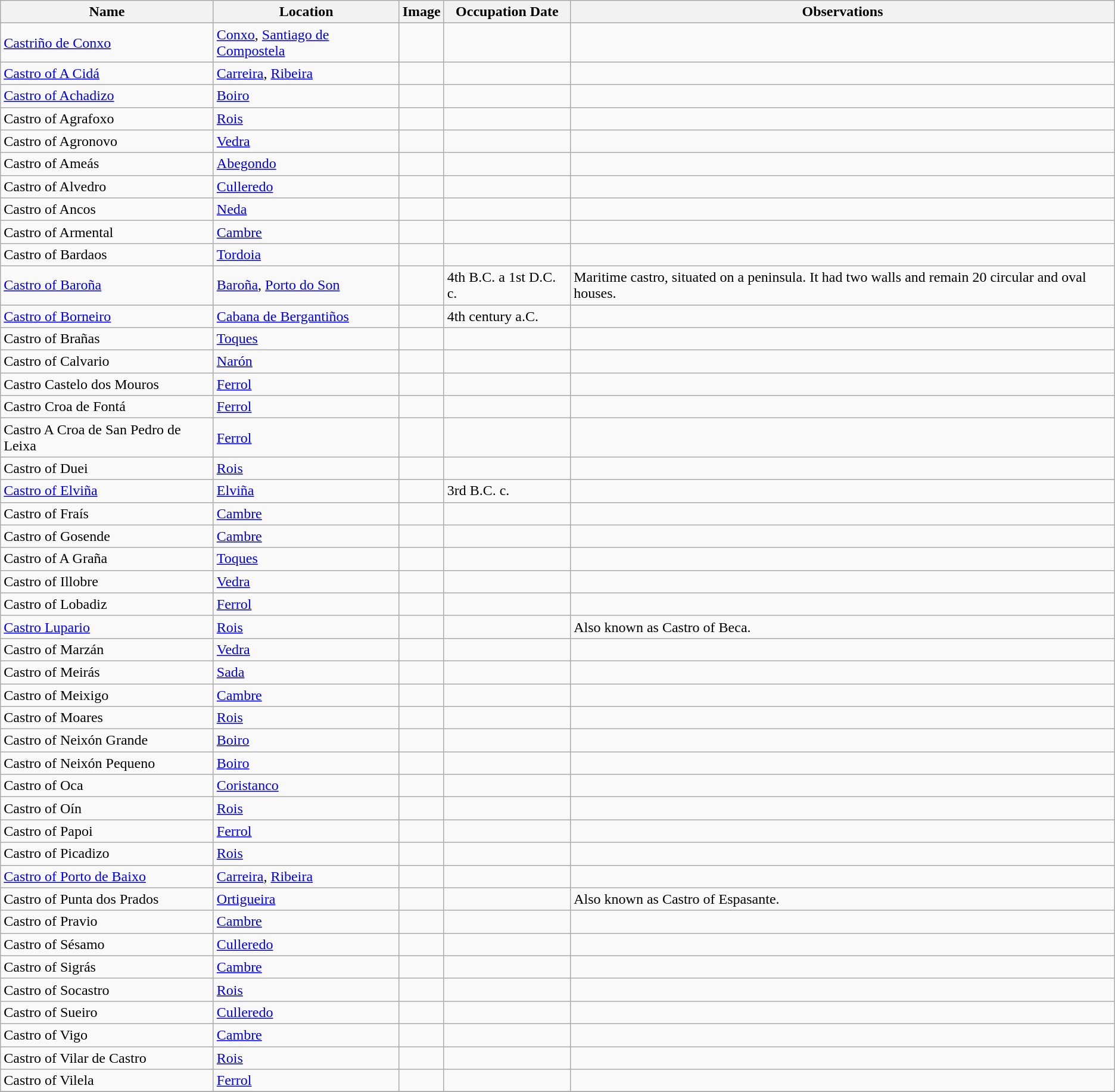<table class="wikitable">
<tr>
<th>Name</th>
<th>Location</th>
<th>Image</th>
<th>Occupation Date</th>
<th>Observations</th>
</tr>
<tr>
<td><a href='#'>Castriño de Conxo</a></td>
<td><a href='#'>Conxo</a>, <a href='#'>Santiago de Compostela</a></td>
<td></td>
<td></td>
<td></td>
</tr>
<tr>
<td><a href='#'>Castro of A Cidá</a></td>
<td><a href='#'>Carreira</a>, <a href='#'>Ribeira</a></td>
<td></td>
<td></td>
<td></td>
</tr>
<tr>
<td><a href='#'>Castro of Achadizo</a></td>
<td><a href='#'>Boiro</a></td>
<td></td>
<td></td>
<td></td>
</tr>
<tr>
<td>Castro of Agrafoxo</td>
<td><a href='#'>Rois</a></td>
<td></td>
<td></td>
<td></td>
</tr>
<tr>
<td>Castro of Agronovo</td>
<td><a href='#'>Vedra</a></td>
<td></td>
<td></td>
<td></td>
</tr>
<tr>
<td>Castro of Ameás</td>
<td><a href='#'>Abegondo</a></td>
<td></td>
<td></td>
<td></td>
</tr>
<tr>
<td>Castro of Alvedro</td>
<td><a href='#'>Culleredo</a></td>
<td></td>
<td></td>
<td></td>
</tr>
<tr>
<td>Castro of Ancos</td>
<td><a href='#'>Neda</a></td>
<td></td>
<td></td>
<td></td>
</tr>
<tr>
<td>Castro of Armental</td>
<td><a href='#'>Cambre</a></td>
<td></td>
<td></td>
<td></td>
</tr>
<tr>
<td>Castro of Bardaos</td>
<td><a href='#'>Tordoia</a></td>
<td></td>
<td></td>
<td></td>
</tr>
<tr>
<td><a href='#'>Castro of Baroña</a></td>
<td><a href='#'>Baroña</a>, <a href='#'>Porto do Son</a></td>
<td></td>
<td>4th B.C. a 1st D.C. c.</td>
<td>Maritime castro, situated on a peninsula. It had two walls and remain 20 circular and oval houses.</td>
</tr>
<tr>
<td><a href='#'>Castro of Borneiro</a></td>
<td><a href='#'>Cabana de Bergantiños</a></td>
<td></td>
<td>4th century a.C.</td>
<td></td>
</tr>
<tr>
<td>Castro of Brañas</td>
<td><a href='#'>Toques</a></td>
<td></td>
<td></td>
<td></td>
</tr>
<tr>
<td>Castro of Calvario</td>
<td><a href='#'>Narón</a></td>
<td></td>
<td></td>
<td></td>
</tr>
<tr>
<td>Castro Castelo dos Mouros</td>
<td><a href='#'>Ferrol</a></td>
<td></td>
<td></td>
<td></td>
</tr>
<tr>
<td>Castro Croa de Fontá</td>
<td><a href='#'>Ferrol</a></td>
<td></td>
<td></td>
<td></td>
</tr>
<tr>
<td>Castro A Croa de San Pedro de Leixa</td>
<td><a href='#'>Ferrol</a></td>
<td></td>
<td></td>
<td></td>
</tr>
<tr>
<td>Castro of Duei</td>
<td><a href='#'>Rois</a></td>
<td></td>
<td></td>
<td></td>
</tr>
<tr>
<td><a href='#'>Castro of Elviña</a></td>
<td><a href='#'>Elviña</a></td>
<td></td>
<td>3rd B.C. c.</td>
<td></td>
</tr>
<tr>
<td>Castro of Fraís</td>
<td><a href='#'>Cambre</a></td>
<td></td>
<td></td>
<td></td>
</tr>
<tr>
<td>Castro of Gosende</td>
<td><a href='#'>Cambre</a></td>
<td></td>
<td></td>
<td></td>
</tr>
<tr>
<td>Castro of A Graña</td>
<td><a href='#'>Toques</a></td>
<td></td>
<td></td>
<td></td>
</tr>
<tr>
<td>Castro of Illobre</td>
<td><a href='#'>Vedra</a></td>
<td></td>
<td></td>
<td></td>
</tr>
<tr>
<td>Castro of Lobadiz</td>
<td><a href='#'>Ferrol</a></td>
<td></td>
<td></td>
<td></td>
</tr>
<tr>
<td><a href='#'>Castro Lupario</a></td>
<td><a href='#'>Rois</a></td>
<td></td>
<td></td>
<td>Also known as Castro of Beca.</td>
</tr>
<tr>
<td>Castro of Marzán</td>
<td><a href='#'>Vedra</a></td>
<td></td>
<td></td>
<td></td>
</tr>
<tr>
<td>Castro of Meirás</td>
<td><a href='#'>Sada</a></td>
<td></td>
<td></td>
<td></td>
</tr>
<tr>
<td>Castro of Meixigo</td>
<td><a href='#'>Cambre</a></td>
<td></td>
<td></td>
<td></td>
</tr>
<tr>
<td>Castro of Moares</td>
<td><a href='#'>Rois</a></td>
<td></td>
<td></td>
<td></td>
</tr>
<tr>
<td>Castro of Neixón Grande</td>
<td><a href='#'>Boiro</a></td>
<td></td>
<td></td>
<td></td>
</tr>
<tr>
<td>Castro of Neixón Pequeno</td>
<td><a href='#'>Boiro</a></td>
<td></td>
<td></td>
<td></td>
</tr>
<tr>
<td>Castro of Oca</td>
<td><a href='#'>Coristanco</a></td>
<td></td>
<td></td>
</tr>
<tr>
<td>Castro of Oín</td>
<td><a href='#'>Rois</a></td>
<td></td>
<td></td>
<td></td>
</tr>
<tr>
<td>Castro of Papoi</td>
<td><a href='#'>Ferrol</a></td>
<td></td>
<td></td>
<td></td>
</tr>
<tr>
<td>Castro of Picadizo</td>
<td><a href='#'>Rois</a></td>
<td></td>
<td></td>
<td></td>
</tr>
<tr>
<td><a href='#'>Castro of Porto de Baixo</a></td>
<td><a href='#'>Carreira</a>, <a href='#'>Ribeira</a></td>
<td></td>
<td></td>
<td></td>
</tr>
<tr>
<td>Castro of Punta dos Prados</td>
<td><a href='#'>Ortigueira</a></td>
<td></td>
<td></td>
<td>Also known as Castro of Espasante.</td>
</tr>
<tr>
<td>Castro of Pravio</td>
<td><a href='#'>Cambre</a></td>
<td></td>
<td></td>
<td></td>
</tr>
<tr>
<td>Castro of Sésamo</td>
<td><a href='#'>Culleredo</a></td>
<td></td>
<td></td>
<td></td>
</tr>
<tr>
<td>Castro of Sigrás</td>
<td><a href='#'>Cambre</a></td>
<td></td>
<td></td>
<td></td>
</tr>
<tr>
<td>Castro of Socastro</td>
<td><a href='#'>Rois</a></td>
<td></td>
<td></td>
<td></td>
</tr>
<tr>
<td>Castro of Sueiro</td>
<td><a href='#'>Culleredo</a></td>
<td></td>
<td></td>
<td></td>
</tr>
<tr>
<td>Castro of Vigo</td>
<td><a href='#'>Cambre</a></td>
<td></td>
<td></td>
<td></td>
</tr>
<tr>
<td>Castro of Vilar de Castro</td>
<td><a href='#'>Rois</a></td>
<td></td>
<td></td>
<td></td>
</tr>
<tr>
<td>Castro of Vilela</td>
<td><a href='#'>Ferrol</a></td>
<td></td>
<td></td>
<td></td>
</tr>
<tr>
</tr>
</table>
